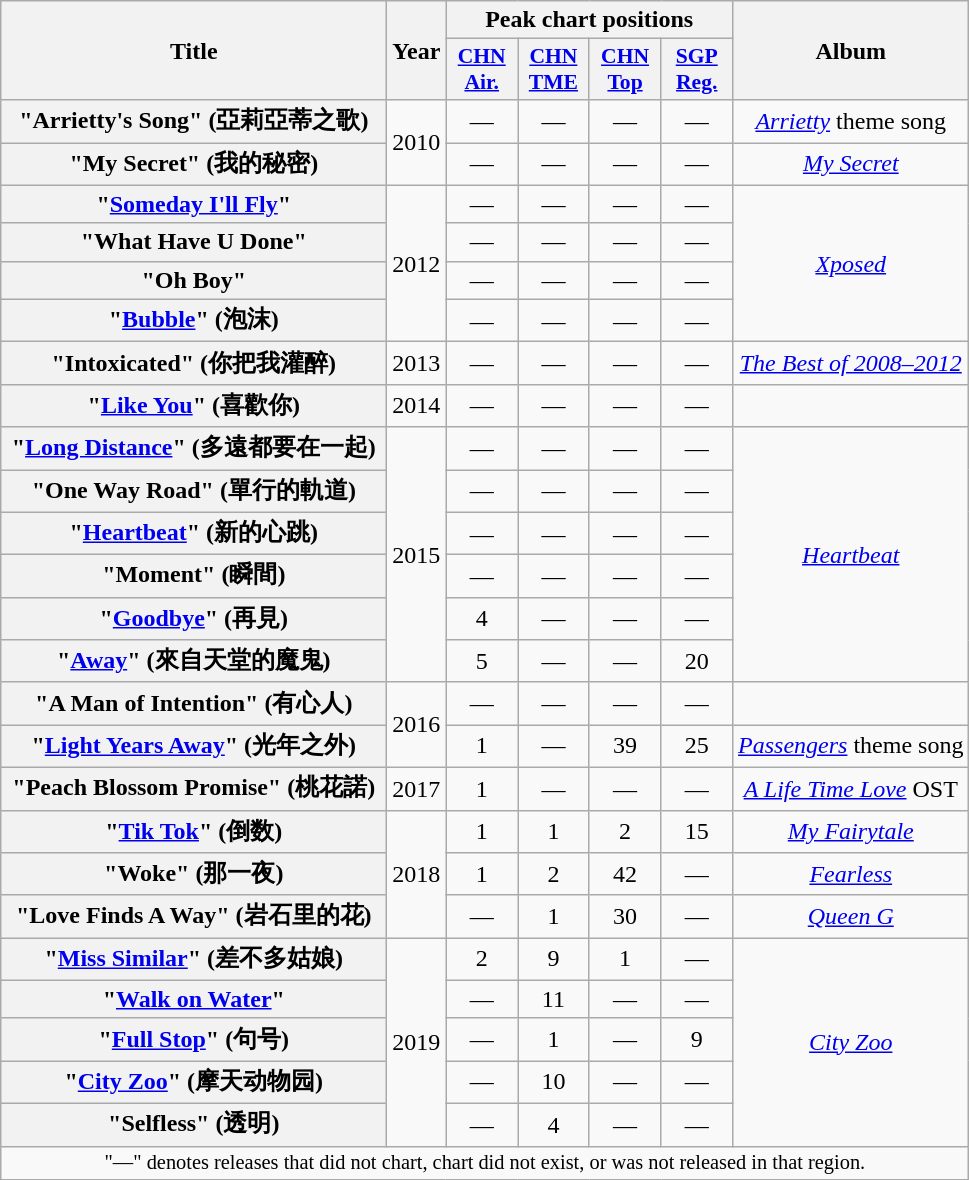<table class="wikitable plainrowheaders" style="text-align:center;">
<tr>
<th rowspan="2" scope="col" width="250">Title</th>
<th rowspan="2" scope="col">Year</th>
<th colspan="4">Peak chart positions</th>
<th rowspan="2" scope="col">Album</th>
</tr>
<tr>
<th scope="col" style="width:2.85em;font-size:90%;"><a href='#'>CHN Air.</a><br></th>
<th scope="col" style="width:2.85em;font-size:90%;"><a href='#'>CHN TME</a><br></th>
<th scope="col" style="width:2.85em;font-size:90%;"><a href='#'>CHN Top</a><br></th>
<th scope="col" style="width:2.85em;font-size:90%;"><a href='#'>SGP Reg.</a><br></th>
</tr>
<tr>
<th scope="row">"Arrietty's Song" (亞莉亞蒂之歌)</th>
<td rowspan="2">2010</td>
<td>—</td>
<td>—</td>
<td>—</td>
<td>—</td>
<td><em><a href='#'>Arrietty</a></em> theme song</td>
</tr>
<tr>
<th scope="row">"My Secret" (我的秘密)</th>
<td>—</td>
<td>—</td>
<td>—</td>
<td>—</td>
<td><em><a href='#'>My Secret</a></em></td>
</tr>
<tr>
<th scope="row">"<a href='#'>Someday I'll Fly</a>"</th>
<td rowspan="4">2012</td>
<td>—</td>
<td>—</td>
<td>—</td>
<td>—</td>
<td rowspan="4"><em><a href='#'>Xposed</a></em></td>
</tr>
<tr>
<th scope="row">"What Have U Done"</th>
<td>—</td>
<td>—</td>
<td>—</td>
<td>—</td>
</tr>
<tr>
<th scope="row">"Oh Boy"</th>
<td>—</td>
<td>—</td>
<td>—</td>
<td>—</td>
</tr>
<tr>
<th scope="row">"<a href='#'>Bubble</a>" (泡沫)</th>
<td>—</td>
<td>—</td>
<td>—</td>
<td>—</td>
</tr>
<tr>
<th scope="row">"Intoxicated" (你把我灌醉)</th>
<td>2013</td>
<td>—</td>
<td>—</td>
<td>—</td>
<td>—</td>
<td><em><a href='#'>The Best of 2008–2012</a></em></td>
</tr>
<tr>
<th scope="row">"<a href='#'>Like You</a>" (喜歡你)</th>
<td>2014</td>
<td>—</td>
<td>—</td>
<td>—</td>
<td>—</td>
<td></td>
</tr>
<tr>
<th scope="row">"<a href='#'>Long Distance</a>" (多遠都要在一起)</th>
<td rowspan="6">2015</td>
<td>—</td>
<td>—</td>
<td>—</td>
<td>—</td>
<td rowspan="6"><a href='#'><em>Heartbeat</em></a></td>
</tr>
<tr>
<th scope="row">"One Way Road" (單行的軌道)</th>
<td>—</td>
<td>—</td>
<td>—</td>
<td>—</td>
</tr>
<tr>
<th scope="row">"<a href='#'>Heartbeat</a>" (新的心跳)</th>
<td>—</td>
<td>—</td>
<td>—</td>
<td>—</td>
</tr>
<tr>
<th scope="row">"Moment" (瞬間)</th>
<td>—</td>
<td>—</td>
<td>—</td>
<td>—</td>
</tr>
<tr>
<th scope="row">"<a href='#'>Goodbye</a>" (再見)</th>
<td>4</td>
<td>—</td>
<td>—</td>
<td>—</td>
</tr>
<tr>
<th scope="row">"<a href='#'>Away</a>" (來自天堂的魔鬼)</th>
<td>5</td>
<td>—</td>
<td>—</td>
<td>20</td>
</tr>
<tr>
<th scope="row">"A Man of Intention" (有心人)</th>
<td rowspan="2">2016</td>
<td>—</td>
<td>—</td>
<td>—</td>
<td>—</td>
<td></td>
</tr>
<tr>
<th scope="row">"<a href='#'>Light Years Away</a>" (光年之外)</th>
<td>1</td>
<td>—</td>
<td>39</td>
<td>25</td>
<td><a href='#'><em>Passengers</em></a> theme song</td>
</tr>
<tr>
<th scope="row">"Peach Blossom Promise" (桃花諾)</th>
<td>2017</td>
<td>1</td>
<td>—</td>
<td>—</td>
<td>—</td>
<td><em><a href='#'>A Life Time Love</a></em> OST</td>
</tr>
<tr>
<th scope="row">"<a href='#'>Tik Tok</a>" (倒数)</th>
<td rowspan="3">2018</td>
<td>1</td>
<td>1</td>
<td>2</td>
<td>15</td>
<td><em><a href='#'>My Fairytale</a></em></td>
</tr>
<tr>
<th scope="row">"Woke" (那一夜)</th>
<td>1</td>
<td>2</td>
<td>42</td>
<td>—</td>
<td><em><a href='#'>Fearless</a></em></td>
</tr>
<tr>
<th scope="row">"Love Finds A Way" (岩石里的花)</th>
<td>—</td>
<td>1</td>
<td>30</td>
<td>—</td>
<td><em><a href='#'>Queen G</a></em></td>
</tr>
<tr>
<th scope="row">"<a href='#'>Miss Similar</a>" (差不多姑娘)</th>
<td rowspan="5">2019</td>
<td>2</td>
<td>9</td>
<td>1</td>
<td>—</td>
<td rowspan="5"><em><a href='#'>City Zoo</a></em></td>
</tr>
<tr>
<th scope="row">"<a href='#'>Walk on Water</a>"</th>
<td>—</td>
<td>11</td>
<td>—</td>
<td>—</td>
</tr>
<tr>
<th scope="row">"<a href='#'>Full Stop</a>" (句号)</th>
<td>—</td>
<td>1</td>
<td>—</td>
<td>9</td>
</tr>
<tr>
<th scope="row">"<a href='#'>City Zoo</a>" (摩天动物园)</th>
<td>—</td>
<td>10</td>
<td>—</td>
<td>—</td>
</tr>
<tr>
<th scope="row">"Selfless" (透明)</th>
<td>—</td>
<td>4</td>
<td>—</td>
<td>—</td>
</tr>
<tr>
<td colspan="7" style="font-size:85%">"—" denotes releases that did not chart, chart did not exist, or was not released in that region.</td>
</tr>
</table>
